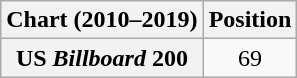<table class="wikitable plainrowheaders" style="text-align:center">
<tr>
<th scope="col">Chart (2010–2019)</th>
<th scope="col">Position</th>
</tr>
<tr>
<th scope="row">US <em>Billboard</em> 200</th>
<td>69</td>
</tr>
</table>
